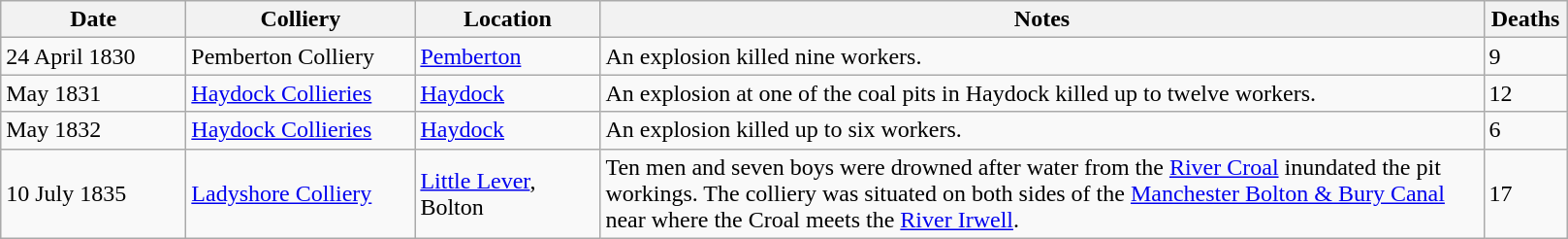<table class="wikitable">
<tr>
<th scope="col"  style="width:120px">Date</th>
<th scope="col"  style="width:150px">Colliery</th>
<th scope="col"  style="width:120px">Location</th>
<th scope="col"  style="width:600px">Notes</th>
<th scope="col"  style="width:50px">Deaths</th>
</tr>
<tr>
<td>24 April 1830</td>
<td>Pemberton Colliery</td>
<td><a href='#'>Pemberton</a></td>
<td>An explosion killed nine workers.</td>
<td>9</td>
</tr>
<tr>
<td>May 1831</td>
<td><a href='#'>Haydock Collieries</a></td>
<td><a href='#'>Haydock</a></td>
<td>An explosion at one of the coal pits in Haydock killed up to twelve workers.</td>
<td>12</td>
</tr>
<tr>
<td>May 1832</td>
<td><a href='#'>Haydock Collieries</a></td>
<td><a href='#'>Haydock</a></td>
<td>An explosion killed up to six workers.</td>
<td>6</td>
</tr>
<tr>
<td>10 July 1835</td>
<td><a href='#'>Ladyshore Colliery</a></td>
<td><a href='#'>Little Lever</a>, Bolton</td>
<td>Ten men and seven boys were drowned after water from the <a href='#'>River Croal</a> inundated the pit workings. The colliery was situated on both sides of the <a href='#'>Manchester Bolton & Bury Canal</a> near where the Croal meets the <a href='#'>River Irwell</a>.</td>
<td>17</td>
</tr>
</table>
